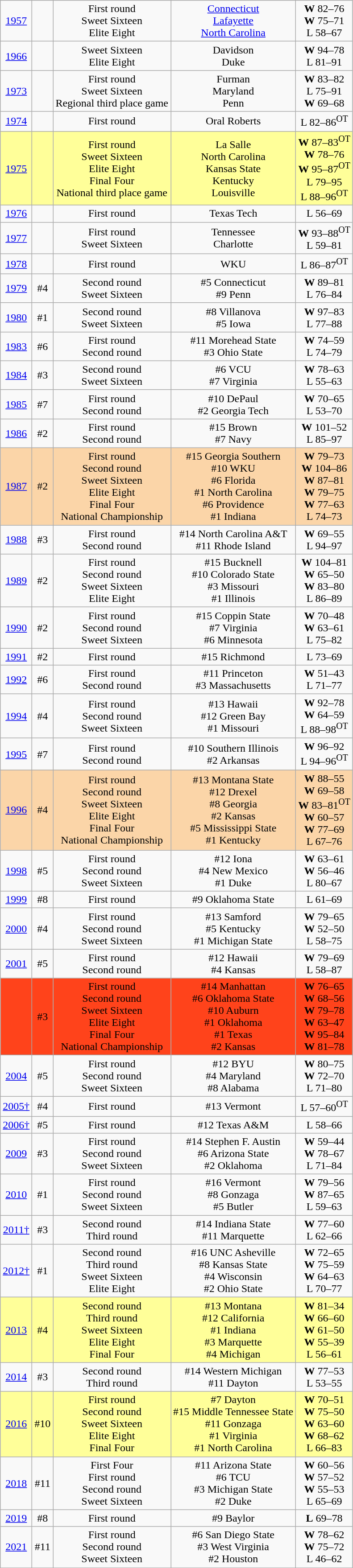<table class="wikitable">
<tr align="center">
<td><a href='#'>1957</a></td>
<td></td>
<td>First round<br>Sweet Sixteen<br>Elite Eight</td>
<td><a href='#'>Connecticut</a><br><a href='#'>Lafayette</a><br><a href='#'>North Carolina</a></td>
<td><strong>W</strong> 82–76<br><strong>W</strong> 75–71<br>L 58–67</td>
</tr>
<tr align="center">
<td><a href='#'>1966</a></td>
<td></td>
<td>Sweet Sixteen<br>Elite Eight</td>
<td>Davidson<br>Duke</td>
<td><strong>W</strong> 94–78<br>L 81–91</td>
</tr>
<tr align="center">
<td><a href='#'>1973</a></td>
<td></td>
<td>First round<br>Sweet Sixteen<br>Regional third place game</td>
<td>Furman<br>Maryland<br>Penn</td>
<td><strong>W</strong> 83–82<br>L 75–91<br><strong>W</strong> 69–68</td>
</tr>
<tr align="center">
<td><a href='#'>1974</a></td>
<td></td>
<td>First round</td>
<td>Oral Roberts</td>
<td>L 82–86<sup>OT</sup></td>
</tr>
<tr align="center" style="background:#FFFF99;">
<td><a href='#'>1975</a></td>
<td></td>
<td>First round<br>Sweet Sixteen<br>Elite Eight<br>Final Four<br>National third place game</td>
<td>La Salle<br>North Carolina<br>Kansas State<br>Kentucky<br>Louisville</td>
<td><strong>W</strong> 87–83<sup>OT</sup><br><strong>W</strong> 78–76<br><strong>W</strong> 95–87<sup>OT</sup><br>L 79–95<br>L 88–96<sup>OT</sup></td>
</tr>
<tr align="center">
<td><a href='#'>1976</a></td>
<td></td>
<td>First round</td>
<td>Texas Tech</td>
<td>L 56–69</td>
</tr>
<tr align="center">
<td><a href='#'>1977</a></td>
<td></td>
<td>First round<br>Sweet Sixteen</td>
<td>Tennessee<br>Charlotte</td>
<td><strong>W</strong> 93–88<sup>OT</sup><br>L 59–81</td>
</tr>
<tr align="center">
<td><a href='#'>1978</a></td>
<td></td>
<td>First round</td>
<td>WKU</td>
<td>L 86–87<sup>OT</sup></td>
</tr>
<tr align="center">
<td><a href='#'>1979</a></td>
<td>#4</td>
<td>Second round<br>Sweet Sixteen</td>
<td>#5 Connecticut<br>#9 Penn</td>
<td><strong>W</strong> 89–81<br>L 76–84</td>
</tr>
<tr align="center">
<td><a href='#'>1980</a></td>
<td>#1</td>
<td>Second round<br>Sweet Sixteen</td>
<td>#8 Villanova<br>#5 Iowa</td>
<td><strong>W</strong> 97–83<br>L 77–88</td>
</tr>
<tr align="center">
<td><a href='#'>1983</a></td>
<td>#6</td>
<td>First round<br>Second round</td>
<td>#11 Morehead State<br>#3 Ohio State</td>
<td><strong>W</strong> 74–59<br>L 74–79</td>
</tr>
<tr align="center">
<td><a href='#'>1984</a></td>
<td>#3</td>
<td>Second round<br>Sweet Sixteen</td>
<td>#6 VCU<br>#7 Virginia</td>
<td><strong>W</strong> 78–63<br>L 55–63</td>
</tr>
<tr align="center">
<td><a href='#'>1985</a></td>
<td>#7</td>
<td>First round<br>Second round</td>
<td>#10 DePaul<br>#2 Georgia Tech</td>
<td><strong>W</strong> 70–65<br>L 53–70</td>
</tr>
<tr align="center">
<td><a href='#'>1986</a></td>
<td>#2</td>
<td>First round<br>Second round</td>
<td>#15 Brown<br>#7 Navy</td>
<td><strong>W</strong> 101–52<br>L 85–97</td>
</tr>
<tr align="center" style="background:#FBD5A8;">
<td><a href='#'>1987</a></td>
<td>#2</td>
<td>First round<br>Second round<br>Sweet Sixteen<br>Elite Eight<br>Final Four<br>National Championship</td>
<td>#15 Georgia Southern<br>#10 WKU<br>#6 Florida<br>#1 North Carolina<br>#6 Providence<br>#1 Indiana</td>
<td><strong>W</strong> 79–73<br><strong>W</strong> 104–86<br><strong>W</strong> 87–81<br><strong>W</strong> 79–75<br><strong>W</strong> 77–63<br>L 74–73</td>
</tr>
<tr align="center">
<td><a href='#'>1988</a></td>
<td>#3</td>
<td>First round<br>Second round</td>
<td>#14 North Carolina A&T<br>#11 Rhode Island</td>
<td><strong>W</strong> 69–55<br>L 94–97</td>
</tr>
<tr align="center">
<td><a href='#'>1989</a></td>
<td>#2</td>
<td>First round<br>Second round<br>Sweet Sixteen<br>Elite Eight</td>
<td>#15 Bucknell<br>#10 Colorado State<br>#3 Missouri<br>#1 Illinois</td>
<td><strong>W</strong> 104–81<br><strong>W</strong> 65–50<br><strong>W</strong> 83–80<br>L 86–89</td>
</tr>
<tr align="center">
<td><a href='#'>1990</a></td>
<td>#2</td>
<td>First round<br>Second round<br>Sweet Sixteen</td>
<td>#15 Coppin State<br>#7 Virginia<br>#6 Minnesota</td>
<td><strong>W</strong> 70–48<br><strong>W</strong> 63–61<br>L 75–82</td>
</tr>
<tr align="center">
<td><a href='#'>1991</a></td>
<td>#2</td>
<td>First round</td>
<td>#15 Richmond</td>
<td>L 73–69</td>
</tr>
<tr align="center">
<td><a href='#'>1992</a></td>
<td>#6</td>
<td>First round<br>Second round</td>
<td>#11 Princeton<br>#3 Massachusetts</td>
<td><strong>W</strong> 51–43<br>L 71–77</td>
</tr>
<tr align="center">
<td><a href='#'>1994</a></td>
<td>#4</td>
<td>First round<br>Second round<br>Sweet Sixteen</td>
<td>#13 Hawaii<br>#12 Green Bay<br>#1 Missouri</td>
<td><strong>W</strong> 92–78<br><strong>W</strong> 64–59<br>L 88–98<sup>OT</sup></td>
</tr>
<tr align="center">
<td><a href='#'>1995</a></td>
<td>#7</td>
<td>First round<br>Second round</td>
<td>#10 Southern Illinois<br>#2 Arkansas</td>
<td><strong>W</strong> 96–92<br>L 94–96<sup>OT</sup></td>
</tr>
<tr align="center" style="background:#FBD5A8;">
<td><a href='#'>1996</a></td>
<td>#4</td>
<td>First round<br>Second round<br>Sweet Sixteen<br>Elite Eight<br>Final Four<br>National Championship</td>
<td>#13 Montana State<br>#12 Drexel<br>#8 Georgia<br>#2 Kansas<br>#5 Mississippi State<br>#1 Kentucky</td>
<td><strong>W</strong> 88–55<br><strong>W</strong> 69–58<br><strong>W</strong> 83–81<sup>OT</sup><br><strong>W</strong> 60–57<br><strong>W</strong> 77–69<br>L 67–76</td>
</tr>
<tr align="center">
<td><a href='#'>1998</a></td>
<td>#5</td>
<td>First round<br>Second round<br>Sweet Sixteen</td>
<td>#12 Iona<br>#4 New Mexico<br>#1 Duke</td>
<td><strong>W</strong> 63–61<br><strong>W</strong> 56–46<br>L 80–67</td>
</tr>
<tr align="center">
<td><a href='#'>1999</a></td>
<td>#8</td>
<td>First round</td>
<td>#9 Oklahoma State</td>
<td>L 61–69</td>
</tr>
<tr align="center">
<td><a href='#'>2000</a></td>
<td>#4</td>
<td>First round<br>Second round<br>Sweet Sixteen</td>
<td>#13 Samford<br>#5 Kentucky<br>#1 Michigan State</td>
<td><strong>W</strong> 79–65<br><strong>W</strong> 52–50<br>L 58–75</td>
</tr>
<tr align="center">
<td><a href='#'>2001</a></td>
<td>#5</td>
<td>First round<br>Second round</td>
<td>#12 Hawaii<br>#4 Kansas</td>
<td><strong>W</strong> 79–69<br>L 58–87</td>
</tr>
<tr align="center" style="background:#FF431B; color:#000">
<td><a href='#'></a></td>
<td>#3</td>
<td>First round<br>Second round<br>Sweet Sixteen<br>Elite Eight<br>Final Four<br>National Championship</td>
<td>#14 Manhattan<br>#6 Oklahoma State<br>#10 Auburn<br>#1 Oklahoma<br>#1 Texas<br>#2 Kansas</td>
<td><strong>W</strong> 76–65<br><strong>W</strong> 68–56<br><strong>W</strong> 79–78<br><strong>W</strong> 63–47<br><strong>W</strong> 95–84<br><strong>W</strong> 81–78</td>
</tr>
<tr align="center">
<td><a href='#'>2004</a></td>
<td>#5</td>
<td>First round<br>Second round<br>Sweet Sixteen</td>
<td>#12 BYU<br>#4 Maryland<br>#8 Alabama</td>
<td><strong>W</strong> 80–75<br><strong>W</strong> 72–70<br>L 71–80</td>
</tr>
<tr align="center">
<td><a href='#'>2005†</a></td>
<td>#4</td>
<td>First round</td>
<td>#13 Vermont</td>
<td>L 57–60<sup>OT</sup></td>
</tr>
<tr align="center">
<td><a href='#'>2006†</a></td>
<td>#5</td>
<td>First round</td>
<td>#12 Texas A&M</td>
<td>L 58–66</td>
</tr>
<tr align="center">
<td><a href='#'>2009</a></td>
<td>#3</td>
<td>First round<br>Second round<br>Sweet Sixteen</td>
<td>#14 Stephen F. Austin<br>#6 Arizona State<br>#2 Oklahoma</td>
<td><strong>W</strong> 59–44<br><strong>W</strong> 78–67<br>L 71–84</td>
</tr>
<tr align="center">
<td><a href='#'>2010</a></td>
<td>#1</td>
<td>First round<br>Second round<br>Sweet Sixteen</td>
<td>#16 Vermont<br>#8 Gonzaga<br>#5 Butler</td>
<td><strong>W</strong> 79–56<br><strong>W</strong> 87–65<br>L 59–63</td>
</tr>
<tr align="center">
<td><a href='#'>2011†</a></td>
<td>#3</td>
<td>Second round<br>Third round</td>
<td>#14 Indiana State<br>#11 Marquette</td>
<td><strong>W</strong> 77–60<br>L 62–66</td>
</tr>
<tr align="center">
<td><a href='#'>2012†</a></td>
<td>#1</td>
<td>Second round<br>Third round<br>Sweet Sixteen<br>Elite Eight</td>
<td>#16 UNC Asheville<br>#8 Kansas State<br>#4 Wisconsin<br>#2 Ohio State</td>
<td><strong>W</strong> 72–65<br><strong>W</strong> 75–59<br><strong>W</strong> 64–63<br>L 70–77</td>
</tr>
<tr align="center" style="background:#FFFF99;">
<td><a href='#'>2013</a></td>
<td>#4</td>
<td>Second round<br>Third round<br>Sweet Sixteen<br>Elite Eight<br>Final Four</td>
<td>#13 Montana<br>#12 California<br>#1 Indiana<br>#3 Marquette<br>#4 Michigan</td>
<td><strong>W</strong> 81–34<br><strong>W</strong> 66–60<br><strong>W</strong> 61–50<br><strong>W</strong> 55–39<br>L 56–61</td>
</tr>
<tr align="center">
<td><a href='#'>2014</a></td>
<td>#3</td>
<td>Second round<br>Third round</td>
<td>#14 Western Michigan<br>#11 Dayton</td>
<td><strong>W</strong> 77–53<br>L 53–55</td>
</tr>
<tr align="center" style="background:#FFFF99;">
<td><a href='#'>2016</a></td>
<td>#10</td>
<td>First round<br>Second round<br>Sweet Sixteen<br>Elite Eight<br>Final Four</td>
<td>#7 Dayton<br>#15 Middle Tennessee State<br>#11 Gonzaga<br>#1 Virginia<br>#1 North Carolina</td>
<td><strong>W</strong> 70–51<br><strong>W</strong> 75–50<br><strong>W</strong> 63–60<br><strong>W</strong> 68–62<br>L 66–83</td>
</tr>
<tr align="center">
<td><a href='#'>2018</a></td>
<td>#11</td>
<td>First Four<br>First round<br>Second round<br>Sweet Sixteen</td>
<td>#11 Arizona State<br> #6 TCU<br> #3 Michigan State<br> #2 Duke</td>
<td><strong>W</strong> 60–56<br><strong>W</strong> 57–52<br><strong>W</strong> 55–53<br>L 65–69</td>
</tr>
<tr align="center">
<td><a href='#'>2019</a></td>
<td>#8</td>
<td>First round</td>
<td>#9 Baylor</td>
<td><strong>L</strong> 69–78</td>
</tr>
<tr align="center">
<td><a href='#'>2021</a></td>
<td>#11</td>
<td>First round<br>Second round<br>Sweet Sixteen</td>
<td>#6 San Diego State<br>#3 West Virginia<br>#2 Houston</td>
<td><strong>W</strong> 78–62<br><strong>W</strong> 75–72<br>L 46–62</td>
</tr>
</table>
